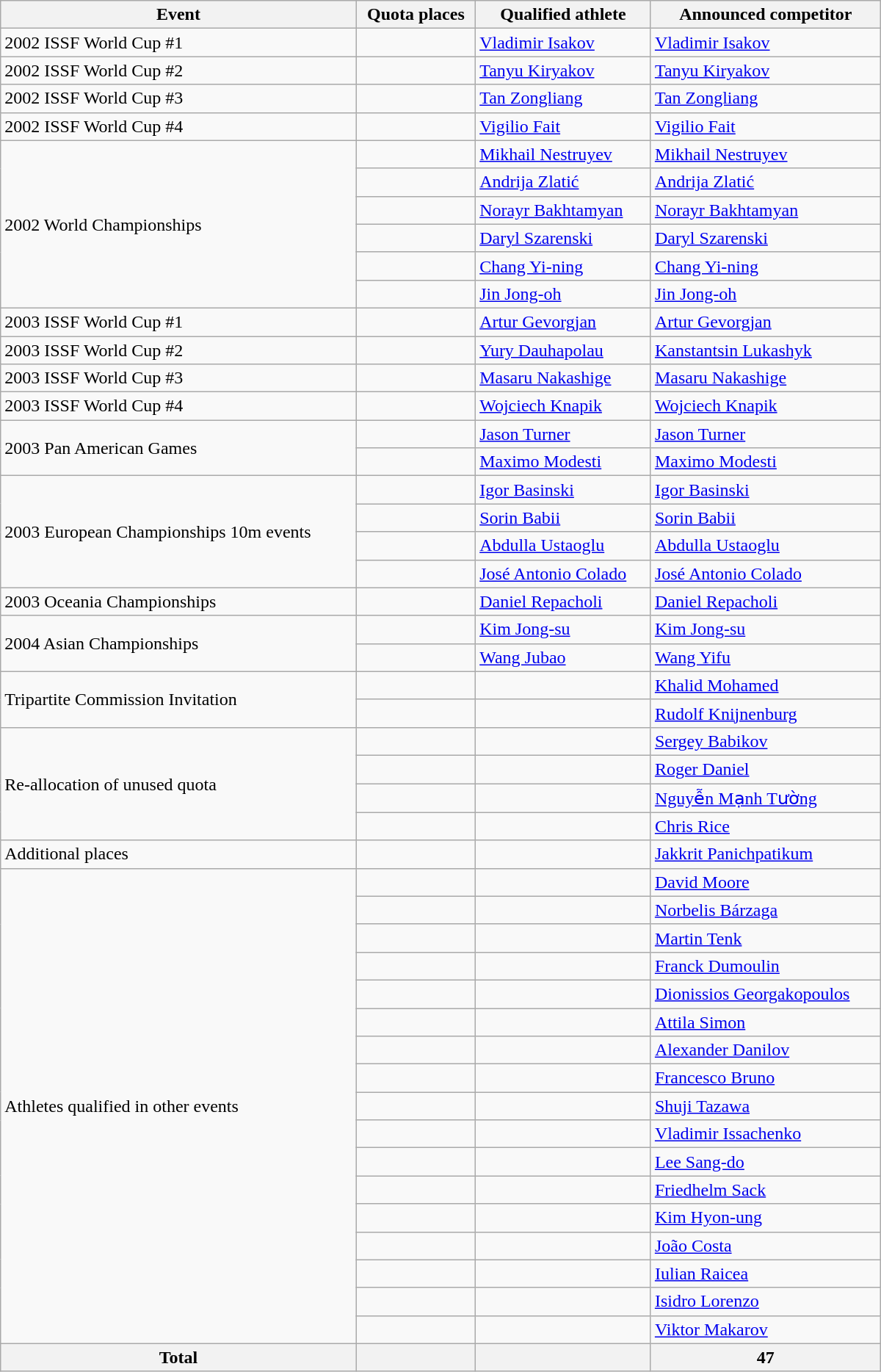<table class=wikitable style="text-align:left" width=800>
<tr>
<th>Event</th>
<th>Quota places</th>
<th>Qualified athlete</th>
<th>Announced competitor</th>
</tr>
<tr>
<td>2002 ISSF World Cup #1</td>
<td></td>
<td><a href='#'>Vladimir Isakov</a></td>
<td><a href='#'>Vladimir Isakov</a></td>
</tr>
<tr>
<td>2002 ISSF World Cup #2</td>
<td></td>
<td><a href='#'>Tanyu Kiryakov</a></td>
<td><a href='#'>Tanyu Kiryakov</a></td>
</tr>
<tr>
<td>2002 ISSF World Cup #3</td>
<td></td>
<td><a href='#'>Tan Zongliang</a></td>
<td><a href='#'>Tan Zongliang</a></td>
</tr>
<tr>
<td>2002 ISSF World Cup #4</td>
<td></td>
<td><a href='#'>Vigilio Fait</a></td>
<td><a href='#'>Vigilio Fait</a></td>
</tr>
<tr>
<td rowspan=6>2002 World Championships</td>
<td></td>
<td><a href='#'>Mikhail Nestruyev</a></td>
<td><a href='#'>Mikhail Nestruyev</a></td>
</tr>
<tr>
<td></td>
<td><a href='#'>Andrija Zlatić</a></td>
<td><a href='#'>Andrija Zlatić</a></td>
</tr>
<tr>
<td></td>
<td><a href='#'>Norayr Bakhtamyan</a></td>
<td><a href='#'>Norayr Bakhtamyan</a></td>
</tr>
<tr>
<td></td>
<td><a href='#'>Daryl Szarenski</a></td>
<td><a href='#'>Daryl Szarenski</a></td>
</tr>
<tr>
<td></td>
<td><a href='#'>Chang Yi-ning</a></td>
<td><a href='#'>Chang Yi-ning</a></td>
</tr>
<tr>
<td></td>
<td><a href='#'>Jin Jong-oh</a></td>
<td><a href='#'>Jin Jong-oh</a></td>
</tr>
<tr>
<td>2003 ISSF World Cup #1</td>
<td></td>
<td><a href='#'>Artur Gevorgjan</a></td>
<td><a href='#'>Artur Gevorgjan</a></td>
</tr>
<tr>
<td>2003 ISSF World Cup #2</td>
<td></td>
<td><a href='#'>Yury Dauhapolau</a></td>
<td><a href='#'>Kanstantsin Lukashyk</a></td>
</tr>
<tr>
<td>2003 ISSF World Cup #3</td>
<td></td>
<td><a href='#'>Masaru Nakashige</a></td>
<td><a href='#'>Masaru Nakashige</a></td>
</tr>
<tr>
<td>2003 ISSF World Cup #4</td>
<td></td>
<td><a href='#'>Wojciech Knapik</a></td>
<td><a href='#'>Wojciech Knapik</a></td>
</tr>
<tr>
<td rowspan=2>2003 Pan American Games</td>
<td></td>
<td><a href='#'>Jason Turner</a></td>
<td><a href='#'>Jason Turner</a></td>
</tr>
<tr>
<td></td>
<td><a href='#'>Maximo Modesti</a></td>
<td><a href='#'>Maximo Modesti</a></td>
</tr>
<tr>
<td rowspan=4>2003 European Championships 10m events</td>
<td></td>
<td><a href='#'>Igor Basinski</a></td>
<td><a href='#'>Igor Basinski</a></td>
</tr>
<tr>
<td></td>
<td><a href='#'>Sorin Babii</a></td>
<td><a href='#'>Sorin Babii</a></td>
</tr>
<tr>
<td></td>
<td><a href='#'>Abdulla Ustaoglu</a></td>
<td><a href='#'>Abdulla Ustaoglu</a></td>
</tr>
<tr>
<td></td>
<td><a href='#'>José Antonio Colado</a></td>
<td><a href='#'>José Antonio Colado</a></td>
</tr>
<tr>
<td>2003 Oceania Championships</td>
<td></td>
<td><a href='#'>Daniel Repacholi</a></td>
<td><a href='#'>Daniel Repacholi</a></td>
</tr>
<tr>
<td rowspan=2>2004 Asian Championships</td>
<td></td>
<td><a href='#'>Kim Jong-su</a></td>
<td><a href='#'>Kim Jong-su</a></td>
</tr>
<tr>
<td></td>
<td><a href='#'>Wang Jubao</a></td>
<td><a href='#'>Wang Yifu</a></td>
</tr>
<tr>
<td rowspan=2>Tripartite Commission Invitation</td>
<td></td>
<td></td>
<td><a href='#'>Khalid Mohamed</a></td>
</tr>
<tr>
<td></td>
<td></td>
<td><a href='#'>Rudolf Knijnenburg</a></td>
</tr>
<tr>
<td rowspan=4>Re-allocation of unused quota</td>
<td></td>
<td></td>
<td><a href='#'>Sergey Babikov</a></td>
</tr>
<tr>
<td></td>
<td></td>
<td><a href='#'>Roger Daniel</a></td>
</tr>
<tr>
<td></td>
<td></td>
<td><a href='#'>Nguyễn Mạnh Tường</a></td>
</tr>
<tr>
<td></td>
<td></td>
<td><a href='#'>Chris Rice</a></td>
</tr>
<tr>
<td>Additional places</td>
<td></td>
<td></td>
<td><a href='#'>Jakkrit Panichpatikum</a></td>
</tr>
<tr>
<td rowspan=17>Athletes qualified in other events</td>
<td></td>
<td></td>
<td><a href='#'>David Moore</a></td>
</tr>
<tr>
<td></td>
<td></td>
<td><a href='#'>Norbelis Bárzaga</a></td>
</tr>
<tr>
<td></td>
<td></td>
<td><a href='#'>Martin Tenk</a></td>
</tr>
<tr>
<td></td>
<td></td>
<td><a href='#'>Franck Dumoulin</a></td>
</tr>
<tr>
<td></td>
<td></td>
<td><a href='#'>Dionissios Georgakopoulos</a></td>
</tr>
<tr>
<td></td>
<td></td>
<td><a href='#'>Attila Simon</a></td>
</tr>
<tr>
<td></td>
<td></td>
<td><a href='#'>Alexander Danilov</a></td>
</tr>
<tr>
<td></td>
<td></td>
<td><a href='#'>Francesco Bruno</a></td>
</tr>
<tr>
<td></td>
<td></td>
<td><a href='#'>Shuji Tazawa</a></td>
</tr>
<tr>
<td></td>
<td></td>
<td><a href='#'>Vladimir Issachenko</a></td>
</tr>
<tr>
<td></td>
<td></td>
<td><a href='#'>Lee Sang-do</a></td>
</tr>
<tr>
<td></td>
<td></td>
<td><a href='#'>Friedhelm Sack</a></td>
</tr>
<tr>
<td></td>
<td></td>
<td><a href='#'>Kim Hyon-ung</a></td>
</tr>
<tr>
<td></td>
<td></td>
<td><a href='#'>João Costa</a></td>
</tr>
<tr>
<td></td>
<td></td>
<td><a href='#'>Iulian Raicea</a></td>
</tr>
<tr>
<td></td>
<td></td>
<td><a href='#'>Isidro Lorenzo</a></td>
</tr>
<tr>
<td></td>
<td></td>
<td><a href='#'>Viktor Makarov</a></td>
</tr>
<tr>
<th>Total</th>
<th></th>
<th></th>
<th>47</th>
</tr>
</table>
